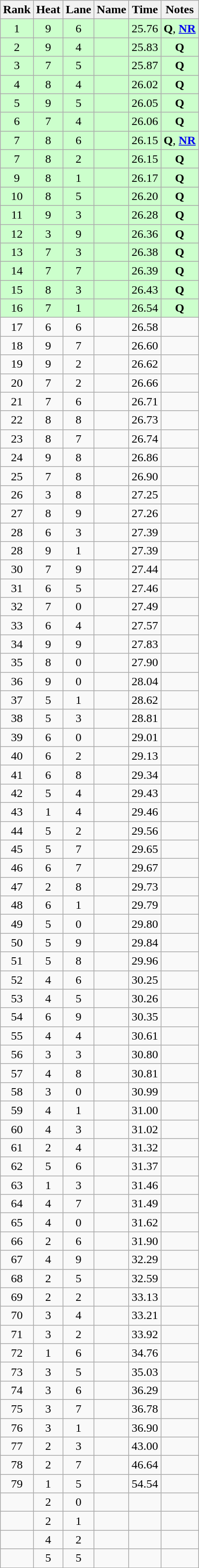<table class="wikitable sortable" style="text-align:center">
<tr>
<th>Rank</th>
<th>Heat</th>
<th>Lane</th>
<th>Name</th>
<th>Time</th>
<th>Notes</th>
</tr>
<tr bgcolor=ccffcc>
<td>1</td>
<td>9</td>
<td>6</td>
<td align=left></td>
<td>25.76</td>
<td><strong>Q</strong>, <strong><a href='#'>NR</a></strong></td>
</tr>
<tr bgcolor=ccffcc>
<td>2</td>
<td>9</td>
<td>4</td>
<td align=left></td>
<td>25.83</td>
<td><strong>Q</strong></td>
</tr>
<tr bgcolor=ccffcc>
<td>3</td>
<td>7</td>
<td>5</td>
<td align=left></td>
<td>25.87</td>
<td><strong>Q</strong></td>
</tr>
<tr bgcolor=ccffcc>
<td>4</td>
<td>8</td>
<td>4</td>
<td align=left></td>
<td>26.02</td>
<td><strong>Q</strong></td>
</tr>
<tr bgcolor=ccffcc>
<td>5</td>
<td>9</td>
<td>5</td>
<td align=left></td>
<td>26.05</td>
<td><strong>Q</strong></td>
</tr>
<tr bgcolor=ccffcc>
<td>6</td>
<td>7</td>
<td>4</td>
<td align=left></td>
<td>26.06</td>
<td><strong>Q</strong></td>
</tr>
<tr bgcolor=ccffcc>
<td>7</td>
<td>8</td>
<td>6</td>
<td align=left></td>
<td>26.15</td>
<td><strong>Q</strong>, <strong><a href='#'>NR</a></strong></td>
</tr>
<tr bgcolor=ccffcc>
<td>7</td>
<td>8</td>
<td>2</td>
<td align=left></td>
<td>26.15</td>
<td><strong>Q</strong></td>
</tr>
<tr bgcolor=ccffcc>
<td>9</td>
<td>8</td>
<td>1</td>
<td align=left></td>
<td>26.17</td>
<td><strong>Q</strong></td>
</tr>
<tr bgcolor=ccffcc>
<td>10</td>
<td>8</td>
<td>5</td>
<td align=left></td>
<td>26.20</td>
<td><strong>Q</strong></td>
</tr>
<tr bgcolor=ccffcc>
<td>11</td>
<td>9</td>
<td>3</td>
<td align=left></td>
<td>26.28</td>
<td><strong>Q</strong></td>
</tr>
<tr bgcolor=ccffcc>
<td>12</td>
<td>3</td>
<td>9</td>
<td align=left></td>
<td>26.36</td>
<td><strong>Q</strong></td>
</tr>
<tr bgcolor=ccffcc>
<td>13</td>
<td>7</td>
<td>3</td>
<td align=left></td>
<td>26.38</td>
<td><strong>Q</strong></td>
</tr>
<tr bgcolor=ccffcc>
<td>14</td>
<td>7</td>
<td>7</td>
<td align=left></td>
<td>26.39</td>
<td><strong>Q</strong></td>
</tr>
<tr bgcolor=ccffcc>
<td>15</td>
<td>8</td>
<td>3</td>
<td align=left></td>
<td>26.43</td>
<td><strong>Q</strong></td>
</tr>
<tr bgcolor=ccffcc>
<td>16</td>
<td>7</td>
<td>1</td>
<td align=left></td>
<td>26.54</td>
<td><strong>Q</strong></td>
</tr>
<tr>
<td>17</td>
<td>6</td>
<td>6</td>
<td align=left></td>
<td>26.58</td>
<td></td>
</tr>
<tr>
<td>18</td>
<td>9</td>
<td>7</td>
<td align=left></td>
<td>26.60</td>
<td></td>
</tr>
<tr>
<td>19</td>
<td>9</td>
<td>2</td>
<td align=left></td>
<td>26.62</td>
<td></td>
</tr>
<tr>
<td>20</td>
<td>7</td>
<td>2</td>
<td align=left></td>
<td>26.66</td>
<td></td>
</tr>
<tr>
<td>21</td>
<td>7</td>
<td>6</td>
<td align=left></td>
<td>26.71</td>
<td></td>
</tr>
<tr>
<td>22</td>
<td>8</td>
<td>8</td>
<td align=left></td>
<td>26.73</td>
<td></td>
</tr>
<tr>
<td>23</td>
<td>8</td>
<td>7</td>
<td align=left></td>
<td>26.74</td>
<td></td>
</tr>
<tr>
<td>24</td>
<td>9</td>
<td>8</td>
<td align=left></td>
<td>26.86</td>
<td></td>
</tr>
<tr>
<td>25</td>
<td>7</td>
<td>8</td>
<td align=left></td>
<td>26.90</td>
<td></td>
</tr>
<tr>
<td>26</td>
<td>3</td>
<td>8</td>
<td align=left></td>
<td>27.25</td>
<td></td>
</tr>
<tr>
<td>27</td>
<td>8</td>
<td>9</td>
<td align=left></td>
<td>27.26</td>
<td></td>
</tr>
<tr>
<td>28</td>
<td>6</td>
<td>3</td>
<td align=left></td>
<td>27.39</td>
<td></td>
</tr>
<tr>
<td>28</td>
<td>9</td>
<td>1</td>
<td align=left></td>
<td>27.39</td>
<td></td>
</tr>
<tr>
<td>30</td>
<td>7</td>
<td>9</td>
<td align=left></td>
<td>27.44</td>
<td></td>
</tr>
<tr>
<td>31</td>
<td>6</td>
<td>5</td>
<td align=left></td>
<td>27.46</td>
<td></td>
</tr>
<tr>
<td>32</td>
<td>7</td>
<td>0</td>
<td align=left></td>
<td>27.49</td>
<td></td>
</tr>
<tr>
<td>33</td>
<td>6</td>
<td>4</td>
<td align=left></td>
<td>27.57</td>
<td></td>
</tr>
<tr>
<td>34</td>
<td>9</td>
<td>9</td>
<td align=left></td>
<td>27.83</td>
<td></td>
</tr>
<tr>
<td>35</td>
<td>8</td>
<td>0</td>
<td align=left></td>
<td>27.90</td>
<td></td>
</tr>
<tr>
<td>36</td>
<td>9</td>
<td>0</td>
<td align=left></td>
<td>28.04</td>
<td></td>
</tr>
<tr>
<td>37</td>
<td>5</td>
<td>1</td>
<td align=left></td>
<td>28.62</td>
<td></td>
</tr>
<tr>
<td>38</td>
<td>5</td>
<td>3</td>
<td align=left></td>
<td>28.81</td>
<td></td>
</tr>
<tr>
<td>39</td>
<td>6</td>
<td>0</td>
<td align=left></td>
<td>29.01</td>
<td></td>
</tr>
<tr>
<td>40</td>
<td>6</td>
<td>2</td>
<td align=left></td>
<td>29.13</td>
<td></td>
</tr>
<tr>
<td>41</td>
<td>6</td>
<td>8</td>
<td align=left></td>
<td>29.34</td>
<td></td>
</tr>
<tr>
<td>42</td>
<td>5</td>
<td>4</td>
<td align=left></td>
<td>29.43</td>
<td></td>
</tr>
<tr>
<td>43</td>
<td>1</td>
<td>4</td>
<td align=left></td>
<td>29.46</td>
<td></td>
</tr>
<tr>
<td>44</td>
<td>5</td>
<td>2</td>
<td align=left></td>
<td>29.56</td>
<td></td>
</tr>
<tr>
<td>45</td>
<td>5</td>
<td>7</td>
<td align=left></td>
<td>29.65</td>
<td></td>
</tr>
<tr>
<td>46</td>
<td>6</td>
<td>7</td>
<td align=left></td>
<td>29.67</td>
<td></td>
</tr>
<tr>
<td>47</td>
<td>2</td>
<td>8</td>
<td align=left></td>
<td>29.73</td>
<td></td>
</tr>
<tr>
<td>48</td>
<td>6</td>
<td>1</td>
<td align=left></td>
<td>29.79</td>
<td></td>
</tr>
<tr>
<td>49</td>
<td>5</td>
<td>0</td>
<td align=left></td>
<td>29.80</td>
<td></td>
</tr>
<tr>
<td>50</td>
<td>5</td>
<td>9</td>
<td align=left></td>
<td>29.84</td>
<td></td>
</tr>
<tr>
<td>51</td>
<td>5</td>
<td>8</td>
<td align=left></td>
<td>29.96</td>
<td></td>
</tr>
<tr>
<td>52</td>
<td>4</td>
<td>6</td>
<td align=left></td>
<td>30.25</td>
<td></td>
</tr>
<tr>
<td>53</td>
<td>4</td>
<td>5</td>
<td align=left></td>
<td>30.26</td>
<td></td>
</tr>
<tr>
<td>54</td>
<td>6</td>
<td>9</td>
<td align=left></td>
<td>30.35</td>
<td></td>
</tr>
<tr>
<td>55</td>
<td>4</td>
<td>4</td>
<td align=left></td>
<td>30.61</td>
<td></td>
</tr>
<tr>
<td>56</td>
<td>3</td>
<td>3</td>
<td align=left></td>
<td>30.80</td>
<td></td>
</tr>
<tr>
<td>57</td>
<td>4</td>
<td>8</td>
<td align=left></td>
<td>30.81</td>
<td></td>
</tr>
<tr>
<td>58</td>
<td>3</td>
<td>0</td>
<td align=left></td>
<td>30.99</td>
<td></td>
</tr>
<tr>
<td>59</td>
<td>4</td>
<td>1</td>
<td align=left></td>
<td>31.00</td>
<td></td>
</tr>
<tr>
<td>60</td>
<td>4</td>
<td>3</td>
<td align=left></td>
<td>31.02</td>
<td></td>
</tr>
<tr>
<td>61</td>
<td>2</td>
<td>4</td>
<td align=left></td>
<td>31.32</td>
<td></td>
</tr>
<tr>
<td>62</td>
<td>5</td>
<td>6</td>
<td align=left></td>
<td>31.37</td>
<td></td>
</tr>
<tr>
<td>63</td>
<td>1</td>
<td>3</td>
<td align=left></td>
<td>31.46</td>
<td></td>
</tr>
<tr>
<td>64</td>
<td>4</td>
<td>7</td>
<td align=left></td>
<td>31.49</td>
<td></td>
</tr>
<tr>
<td>65</td>
<td>4</td>
<td>0</td>
<td align=left></td>
<td>31.62</td>
<td></td>
</tr>
<tr>
<td>66</td>
<td>2</td>
<td>6</td>
<td align=left></td>
<td>31.90</td>
<td></td>
</tr>
<tr>
<td>67</td>
<td>4</td>
<td>9</td>
<td align=left></td>
<td>32.29</td>
<td></td>
</tr>
<tr>
<td>68</td>
<td>2</td>
<td>5</td>
<td align=left></td>
<td>32.59</td>
<td></td>
</tr>
<tr>
<td>69</td>
<td>2</td>
<td>2</td>
<td align=left></td>
<td>33.13</td>
<td></td>
</tr>
<tr>
<td>70</td>
<td>3</td>
<td>4</td>
<td align=left></td>
<td>33.21</td>
<td></td>
</tr>
<tr>
<td>71</td>
<td>3</td>
<td>2</td>
<td align=left></td>
<td>33.92</td>
<td></td>
</tr>
<tr>
<td>72</td>
<td>1</td>
<td>6</td>
<td align=left></td>
<td>34.76</td>
<td></td>
</tr>
<tr>
<td>73</td>
<td>3</td>
<td>5</td>
<td align=left></td>
<td>35.03</td>
<td></td>
</tr>
<tr>
<td>74</td>
<td>3</td>
<td>6</td>
<td align=left></td>
<td>36.29</td>
<td></td>
</tr>
<tr>
<td>75</td>
<td>3</td>
<td>7</td>
<td align=left></td>
<td>36.78</td>
<td></td>
</tr>
<tr>
<td>76</td>
<td>3</td>
<td>1</td>
<td align=left></td>
<td>36.90</td>
<td></td>
</tr>
<tr>
<td>77</td>
<td>2</td>
<td>3</td>
<td align=left></td>
<td>43.00</td>
<td></td>
</tr>
<tr>
<td>78</td>
<td>2</td>
<td>7</td>
<td align=left></td>
<td>46.64</td>
<td></td>
</tr>
<tr>
<td>79</td>
<td>1</td>
<td>5</td>
<td align=left></td>
<td>54.54</td>
<td></td>
</tr>
<tr>
<td></td>
<td>2</td>
<td>0</td>
<td align=left></td>
<td></td>
<td></td>
</tr>
<tr>
<td></td>
<td>2</td>
<td>1</td>
<td align=left></td>
<td></td>
<td></td>
</tr>
<tr>
<td></td>
<td>4</td>
<td>2</td>
<td align=left></td>
<td></td>
<td></td>
</tr>
<tr>
<td></td>
<td>5</td>
<td>5</td>
<td align=left></td>
<td></td>
<td></td>
</tr>
</table>
